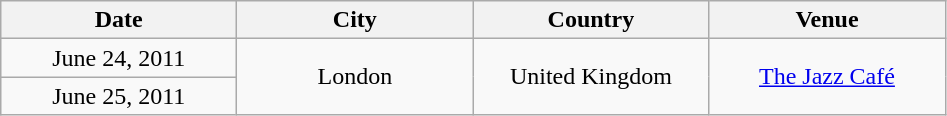<table class="wikitable" style="text-align:center;">
<tr>
<th width="150">Date</th>
<th width="150">City</th>
<th width="150">Country</th>
<th width="150">Venue</th>
</tr>
<tr>
<td>June 24, 2011</td>
<td rowspan="2">London</td>
<td rowspan="2">United Kingdom</td>
<td rowspan="2"><a href='#'>The Jazz Café</a></td>
</tr>
<tr>
<td>June 25, 2011</td>
</tr>
</table>
